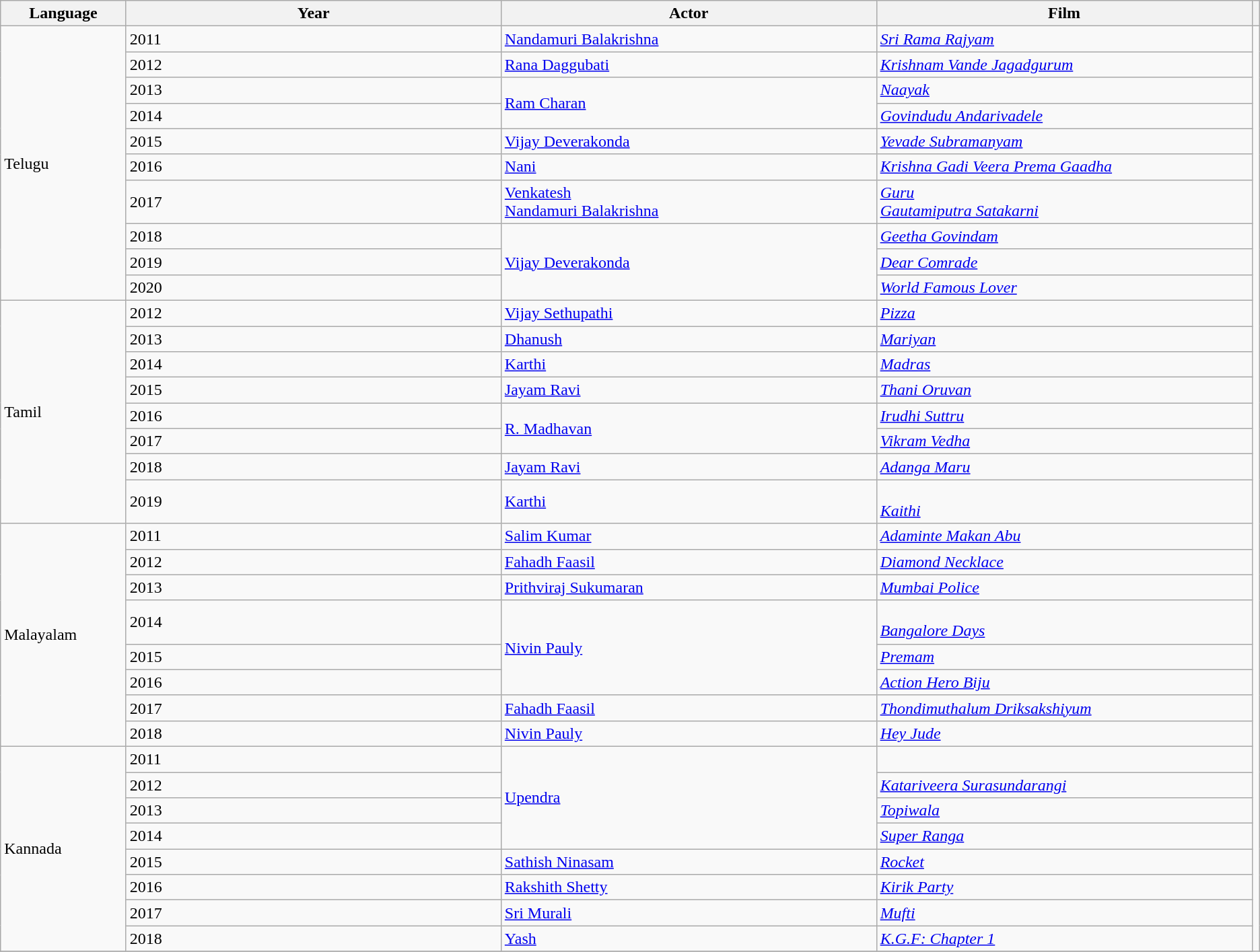<table class="wikitable sortable" style="text-align:left;">
<tr>
<th scope="col" style="width:10%;">Language</th>
<th scope="col" style="width:30%;">Year</th>
<th scope="col" style="width:30%;">Actor</th>
<th scope="col" style="width:30%;">Film</th>
<th scope="col" style="width:2%;" class="unsortable"></th>
</tr>
<tr>
<td rowspan=10>Telugu</td>
<td>2011</td>
<td><a href='#'>Nandamuri Balakrishna</a></td>
<td><em><a href='#'>Sri Rama Rajyam</a></em></td>
</tr>
<tr>
<td>2012</td>
<td><a href='#'>Rana Daggubati</a></td>
<td><em><a href='#'>Krishnam Vande Jagadgurum</a></em></td>
</tr>
<tr>
<td>2013</td>
<td rowspan="2"><a href='#'>Ram Charan</a></td>
<td><em><a href='#'>Naayak</a></em></td>
</tr>
<tr>
<td>2014</td>
<td><em><a href='#'>Govindudu Andarivadele</a></em></td>
</tr>
<tr>
<td>2015</td>
<td><a href='#'>Vijay Deverakonda</a></td>
<td><em><a href='#'>Yevade Subramanyam</a></em></td>
</tr>
<tr>
<td>2016</td>
<td><a href='#'>Nani</a></td>
<td><em><a href='#'>Krishna Gadi Veera Prema Gaadha</a></em></td>
</tr>
<tr>
<td>2017</td>
<td><a href='#'>Venkatesh</a> <br><a href='#'>Nandamuri Balakrishna</a></td>
<td><a href='#'><em>Guru</em></a><br><a href='#'><em>Gautamiputra Satakarni</em></a></td>
</tr>
<tr>
<td>2018</td>
<td rowspan="3"><a href='#'>Vijay Deverakonda</a></td>
<td><em><a href='#'>Geetha Govindam</a></em></td>
</tr>
<tr>
<td>2019</td>
<td><em><a href='#'>Dear Comrade</a></em></td>
</tr>
<tr>
<td>2020</td>
<td><em><a href='#'>World Famous Lover</a></em></td>
</tr>
<tr>
<td rowspan=8>Tamil</td>
<td>2012</td>
<td><a href='#'>Vijay Sethupathi</a></td>
<td><a href='#'><em>Pizza</em></a></td>
</tr>
<tr>
<td>2013</td>
<td><a href='#'>Dhanush</a></td>
<td><a href='#'><em>Mariyan</em></a></td>
</tr>
<tr>
<td>2014</td>
<td><a href='#'>Karthi</a></td>
<td><a href='#'><em>Madras</em></a></td>
</tr>
<tr>
<td>2015</td>
<td><a href='#'>Jayam Ravi</a></td>
<td><em><a href='#'>Thani Oruvan</a></em></td>
</tr>
<tr>
<td>2016</td>
<td rowspan="2"><a href='#'>R. Madhavan</a></td>
<td><em><a href='#'>Irudhi Suttru</a></em></td>
</tr>
<tr>
<td>2017</td>
<td><em><a href='#'>Vikram Vedha</a></em></td>
</tr>
<tr>
<td>2018</td>
<td><a href='#'>Jayam Ravi</a></td>
<td><em><a href='#'>Adanga Maru</a></em></td>
</tr>
<tr>
<td>2019</td>
<td><a href='#'>Karthi</a></td>
<td><br><a href='#'><em>Kaithi</em></a></td>
</tr>
<tr>
<td Rowspan=8>Malayalam</td>
<td>2011</td>
<td><a href='#'>Salim Kumar</a></td>
<td><em><a href='#'>Adaminte Makan Abu</a></em></td>
</tr>
<tr>
<td>2012</td>
<td><a href='#'>Fahadh Faasil</a></td>
<td><a href='#'><em>Diamond Necklace</em></a></td>
</tr>
<tr>
<td>2013</td>
<td><a href='#'>Prithviraj Sukumaran</a></td>
<td><a href='#'><em>Mumbai Police</em></a></td>
</tr>
<tr>
<td>2014</td>
<td rowspan="3"><a href='#'>Nivin Pauly</a></td>
<td><br><em><a href='#'>Bangalore Days</a></em></td>
</tr>
<tr>
<td>2015</td>
<td><em><a href='#'>Premam</a></em></td>
</tr>
<tr>
<td>2016</td>
<td><em><a href='#'>Action Hero Biju</a></em></td>
</tr>
<tr>
<td>2017</td>
<td><a href='#'>Fahadh Faasil</a></td>
<td><em><a href='#'>Thondimuthalum Driksakshiyum</a></em></td>
</tr>
<tr>
<td>2018</td>
<td><a href='#'>Nivin Pauly</a></td>
<td><em><a href='#'>Hey Jude</a></em></td>
</tr>
<tr>
<td Rowspan=8>Kannada</td>
<td>2011</td>
<td rowspan="4"><a href='#'>Upendra</a></td>
<td></td>
</tr>
<tr>
<td>2012</td>
<td><a href='#'><em>Katariveera Surasundarangi</em></a></td>
</tr>
<tr>
<td>2013</td>
<td><em><a href='#'>Topiwala</a></em></td>
</tr>
<tr>
<td>2014</td>
<td><em><a href='#'>Super Ranga</a></em></td>
</tr>
<tr>
<td>2015</td>
<td><a href='#'>Sathish Ninasam</a></td>
<td><a href='#'><em>Rocket</em></a></td>
</tr>
<tr>
<td>2016</td>
<td><a href='#'>Rakshith Shetty</a></td>
<td><em><a href='#'>Kirik Party</a></em></td>
</tr>
<tr>
<td>2017</td>
<td><a href='#'>Sri Murali</a></td>
<td><a href='#'><em>Mufti</em></a></td>
</tr>
<tr>
<td>2018</td>
<td><a href='#'>Yash</a></td>
<td><em><a href='#'>K.G.F: Chapter 1</a></em></td>
</tr>
<tr>
</tr>
</table>
